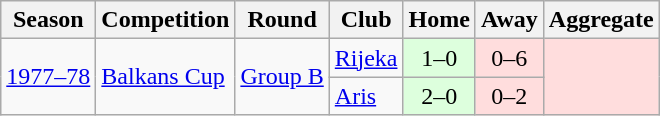<table class="wikitable">
<tr>
<th>Season</th>
<th>Competition</th>
<th>Round</th>
<th>Club</th>
<th>Home</th>
<th>Away</th>
<th>Aggregate</th>
</tr>
<tr>
<td Rowspan=2><a href='#'>1977–78</a></td>
<td Rowspan=2><a href='#'>Balkans Cup</a></td>
<td Rowspan=2><a href='#'>Group B</a></td>
<td> <a href='#'>Rijeka</a></td>
<td bgcolor="#ddffdd" style="text-align:center;">1–0</td>
<td bgcolor="#ffdddd" style="text-align:center;">0–6</td>
<td rowspan=2 bgcolor="#ffdddd" style="text-align:center;"></td>
</tr>
<tr>
<td> <a href='#'>Aris</a></td>
<td bgcolor="#ddffdd" style="text-align:center;">2–0</td>
<td bgcolor="#ffdddd" style="text-align:center;">0–2</td>
</tr>
</table>
